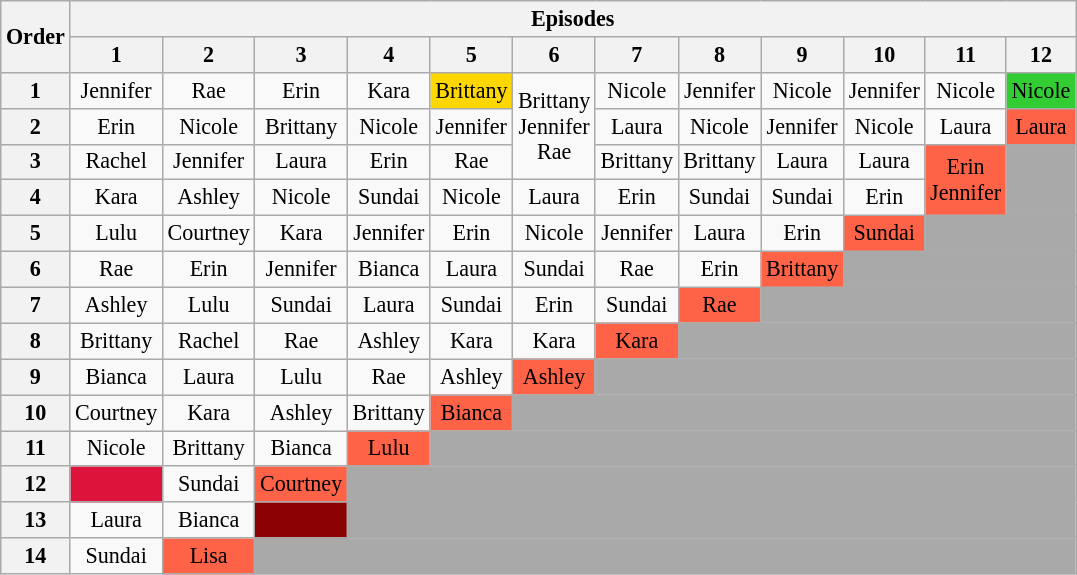<table class="wikitable" style="text-align:center;font-size:92%">
<tr>
<th rowspan=2>Order</th>
<th colspan=12>Episodes</th>
</tr>
<tr>
<th>1</th>
<th>2</th>
<th>3</th>
<th>4</th>
<th>5</th>
<th>6</th>
<th>7</th>
<th>8</th>
<th>9</th>
<th>10</th>
<th>11</th>
<th>12</th>
</tr>
<tr>
<th>1</th>
<td>Jennifer</td>
<td>Rae</td>
<td>Erin</td>
<td>Kara</td>
<td style="background:gold;">Brittany</td>
<td rowspan="3">Brittany<br>Jennifer<br>Rae</td>
<td>Nicole</td>
<td>Jennifer</td>
<td>Nicole</td>
<td>Jennifer</td>
<td>Nicole</td>
<td style="background:limegreen;">Nicole</td>
</tr>
<tr>
<th>2</th>
<td>Erin</td>
<td>Nicole</td>
<td>Brittany</td>
<td>Nicole</td>
<td>Jennifer</td>
<td>Laura</td>
<td>Nicole</td>
<td>Jennifer</td>
<td>Nicole</td>
<td>Laura</td>
<td style="background:tomato;">Laura</td>
</tr>
<tr>
<th>3</th>
<td>Rachel</td>
<td>Jennifer</td>
<td>Laura</td>
<td>Erin</td>
<td>Rae</td>
<td>Brittany</td>
<td>Brittany</td>
<td>Laura</td>
<td>Laura</td>
<td style="background:tomato;" rowspan="2">Erin<br>Jennifer</td>
<td rowspan="2" style="background:darkgrey;"></td>
</tr>
<tr>
<th>4</th>
<td>Kara</td>
<td>Ashley</td>
<td>Nicole</td>
<td>Sundai</td>
<td>Nicole</td>
<td>Laura</td>
<td>Erin</td>
<td>Sundai</td>
<td>Sundai</td>
<td>Erin</td>
</tr>
<tr>
<th>5</th>
<td>Lulu</td>
<td>Courtney</td>
<td>Kara</td>
<td>Jennifer</td>
<td>Erin</td>
<td>Nicole</td>
<td>Jennifer</td>
<td>Laura</td>
<td>Erin</td>
<td style="background:tomato;">Sundai</td>
<td colspan="2" style="background:darkgrey;"></td>
</tr>
<tr>
<th>6</th>
<td>Rae</td>
<td>Erin</td>
<td>Jennifer</td>
<td>Bianca</td>
<td>Laura</td>
<td>Sundai</td>
<td>Rae</td>
<td>Erin</td>
<td style="background:tomato;">Brittany</td>
<td colspan="3" style="background:darkgrey;"></td>
</tr>
<tr>
<th>7</th>
<td>Ashley</td>
<td>Lulu</td>
<td>Sundai</td>
<td>Laura</td>
<td>Sundai</td>
<td>Erin</td>
<td>Sundai</td>
<td style="background:tomato;">Rae</td>
<td colspan="4" style="background:darkgrey;"></td>
</tr>
<tr>
<th>8</th>
<td>Brittany</td>
<td>Rachel</td>
<td>Rae</td>
<td>Ashley</td>
<td>Kara</td>
<td>Kara</td>
<td style="background:tomato;">Kara</td>
<td colspan="5" style="background:darkgrey;"></td>
</tr>
<tr>
<th>9</th>
<td>Bianca</td>
<td>Laura</td>
<td>Lulu</td>
<td>Rae</td>
<td>Ashley</td>
<td style="background:tomato;">Ashley</td>
<td colspan="6" style="background:darkgrey;"></td>
</tr>
<tr>
<th>10</th>
<td>Courtney</td>
<td>Kara</td>
<td>Ashley</td>
<td>Brittany</td>
<td style="background:tomato;">Bianca</td>
<td colspan="7" style="background:darkgrey;"></td>
</tr>
<tr>
<th>11</th>
<td>Nicole</td>
<td>Brittany</td>
<td>Bianca</td>
<td style="background:tomato;">Lulu</td>
<td colspan="8" style="background:darkgrey;"></td>
</tr>
<tr>
<th>12</th>
<td bgcolor="crimson"></td>
<td>Sundai</td>
<td style="background:tomato;">Courtney</td>
<td rowspan="2" colspan="9" style="background:darkgrey;"></td>
</tr>
<tr>
<th>13</th>
<td>Laura</td>
<td>Bianca</td>
<td bgcolor="darkred"></td>
</tr>
<tr>
<th>14</th>
<td>Sundai</td>
<td style="background:tomato;">Lisa</td>
<td rowspan="2" colspan="10" style="background:darkgrey;"></td>
</tr>
</table>
